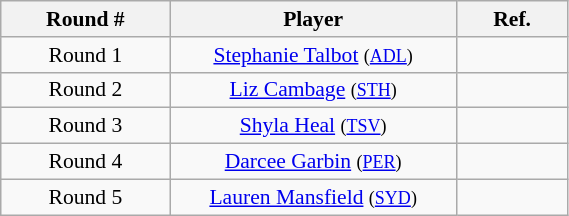<table class="wikitable" style="width: 30%; text-align:center; font-size:90%">
<tr>
<th rowspan=1 width=40>Round #</th>
<th width=75>Player</th>
<th width=5>Ref.</th>
</tr>
<tr>
<td>Round 1</td>
<td><a href='#'>Stephanie Talbot</a> <small>(<a href='#'>ADL</a>) </small></td>
<td></td>
</tr>
<tr>
<td>Round 2</td>
<td><a href='#'>Liz Cambage</a> <small>(<a href='#'>STH</a>)</small></td>
<td></td>
</tr>
<tr>
<td>Round 3</td>
<td><a href='#'>Shyla Heal</a> <small> (<a href='#'>TSV</a>)</small></td>
<td></td>
</tr>
<tr>
<td>Round 4</td>
<td><a href='#'>Darcee Garbin</a> <small> (<a href='#'>PER</a>)</small></td>
<td></td>
</tr>
<tr>
<td>Round 5</td>
<td><a href='#'>Lauren Mansfield</a> <small> (<a href='#'>SYD</a>)</small></td>
<td></td>
</tr>
</table>
